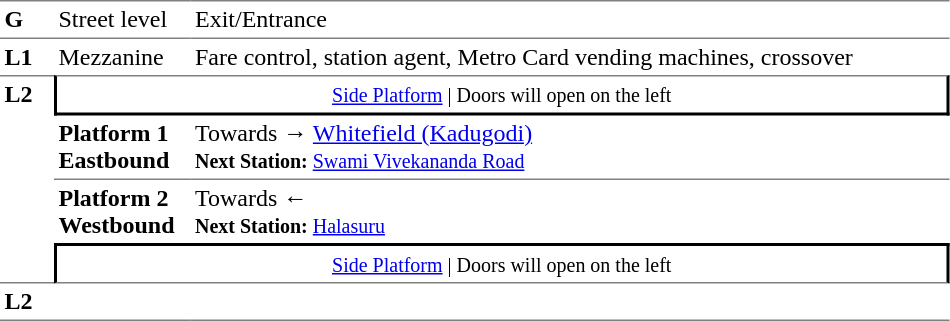<table table border=0 cellspacing=0 cellpadding=3>
<tr>
<td style="border-bottom:solid 1px gray;border-top:solid 1px gray;" width=30 valign=top><strong>G</strong></td>
<td style="border-top:solid 1px gray;border-bottom:solid 1px gray;" width=85 valign=top>Street level</td>
<td style="border-top:solid 1px gray;border-bottom:solid 1px gray;" width=500 valign=top>Exit/Entrance</td>
</tr>
<tr>
<td valign=top><strong>L1</strong></td>
<td valign=top>Mezzanine</td>
<td valign=top>Fare control, station agent, Metro Card vending machines, crossover<br></td>
</tr>
<tr>
<td style="border-top:solid 1px gray;border-bottom:solid 1px gray;" width=30 rowspan=4 valign=top><strong>L2</strong></td>
<td style="border-top:solid 1px gray;border-right:solid 2px black;border-left:solid 2px black;border-bottom:solid 2px black;text-align:center;" colspan=2><small><a href='#'>Side Platform</a> | Doors will open on the left </small></td>
</tr>
<tr>
<td style="border-bottom:solid 1px gray;" width=85><span><strong>Platform 1</strong><br><strong>Eastbound</strong></span></td>
<td style="border-bottom:solid 1px gray;" width=500>Towards → <a href='#'>Whitefield (Kadugodi)</a><br><small><strong>Next Station:</strong> <a href='#'>Swami Vivekananda Road</a></small></td>
</tr>
<tr>
<td><span><strong>Platform 2 Westbound</strong></span></td>
<td>Towards ← <br><small><strong>Next Station:</strong> <a href='#'>Halasuru</a></small></td>
</tr>
<tr>
<td style="border-top:solid 2px black;border-right:solid 2px black;border-left:solid 2px black;border-bottom:solid 1px gray;" colspan=2 align=center><small><a href='#'>Side Platform</a> | Doors will open on the left </small></td>
</tr>
<tr>
<td style="border-bottom:solid 1px gray;" width=30 rowspan=2 valign=top><strong>L2</strong></td>
<td style="border-bottom:solid 1px gray;" width=85></td>
<td style="border-bottom:solid 1px gray;" width=500></td>
</tr>
<tr>
</tr>
</table>
